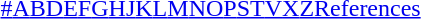<table id="toc" class="toc" summary="Class">
<tr>
<th></th>
</tr>
<tr>
<td style="text-align:center;"><a href='#'>#</a><a href='#'>A</a><a href='#'>B</a><a href='#'>D</a><a href='#'>E</a><a href='#'>F</a><a href='#'>G</a><a href='#'>H</a><a href='#'>J</a><a href='#'>K</a><a href='#'>L</a><a href='#'>M</a><a href='#'>N</a><a href='#'>O</a><a href='#'>P</a><a href='#'>S</a><a href='#'>T</a><a href='#'>V</a><a href='#'>X</a><a href='#'>Z</a><a href='#'>References</a></td>
</tr>
</table>
